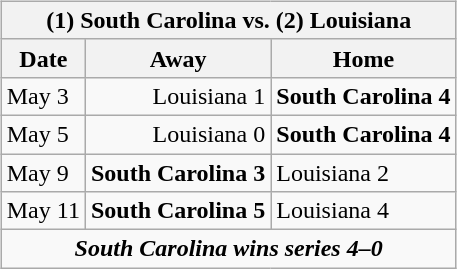<table cellspacing="10">
<tr>
<td valign="top"><br><table class="wikitable">
<tr>
<th bgcolor="#DDDDDD" colspan="4">(1) South Carolina vs. (2) Louisiana</th>
</tr>
<tr>
<th>Date</th>
<th>Away</th>
<th>Home</th>
</tr>
<tr>
<td>May 3</td>
<td align="right">Louisiana 1</td>
<td><strong>South Carolina 4</strong></td>
</tr>
<tr>
<td>May 5</td>
<td align="right">Louisiana 0</td>
<td><strong>South Carolina 4</strong></td>
</tr>
<tr>
<td>May 9</td>
<td align="right"><strong>South Carolina 3</strong></td>
<td>Louisiana 2</td>
</tr>
<tr>
<td>May 11</td>
<td align="right"><strong>South Carolina 5</strong></td>
<td>Louisiana 4</td>
</tr>
<tr align="center">
<td colspan="4"><strong><em>South Carolina wins series 4–0</em></strong></td>
</tr>
</table>
</td>
</tr>
</table>
